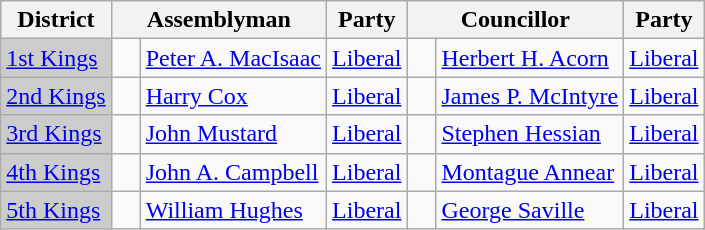<table class="wikitable">
<tr>
<th>District</th>
<th colspan="2">Assemblyman</th>
<th>Party</th>
<th colspan="2">Councillor</th>
<th>Party</th>
</tr>
<tr>
<td bgcolor="CCCCCC"><a href='#'>1st Kings</a></td>
<td>   </td>
<td><a href='#'>Peter A. MacIsaac</a></td>
<td><a href='#'>Liberal</a></td>
<td>   </td>
<td><a href='#'>Herbert H. Acorn</a></td>
<td><a href='#'>Liberal</a></td>
</tr>
<tr>
<td bgcolor="CCCCCC"><a href='#'>2nd Kings</a></td>
<td>   </td>
<td><a href='#'>Harry Cox</a></td>
<td><a href='#'>Liberal</a></td>
<td>   </td>
<td><a href='#'>James P. McIntyre</a></td>
<td><a href='#'>Liberal</a></td>
</tr>
<tr>
<td bgcolor="CCCCCC"><a href='#'>3rd Kings</a></td>
<td>   </td>
<td><a href='#'>John Mustard</a></td>
<td><a href='#'>Liberal</a></td>
<td>   </td>
<td><a href='#'>Stephen Hessian</a></td>
<td><a href='#'>Liberal</a></td>
</tr>
<tr>
<td bgcolor="CCCCCC"><a href='#'>4th Kings</a></td>
<td>   </td>
<td><a href='#'>John A. Campbell</a></td>
<td><a href='#'>Liberal</a></td>
<td>   </td>
<td><a href='#'>Montague Annear</a></td>
<td><a href='#'>Liberal</a></td>
</tr>
<tr>
<td bgcolor="CCCCCC"><a href='#'>5th Kings</a></td>
<td>   </td>
<td><a href='#'>William Hughes</a></td>
<td><a href='#'>Liberal</a></td>
<td>   </td>
<td><a href='#'>George Saville</a></td>
<td><a href='#'>Liberal</a></td>
</tr>
</table>
